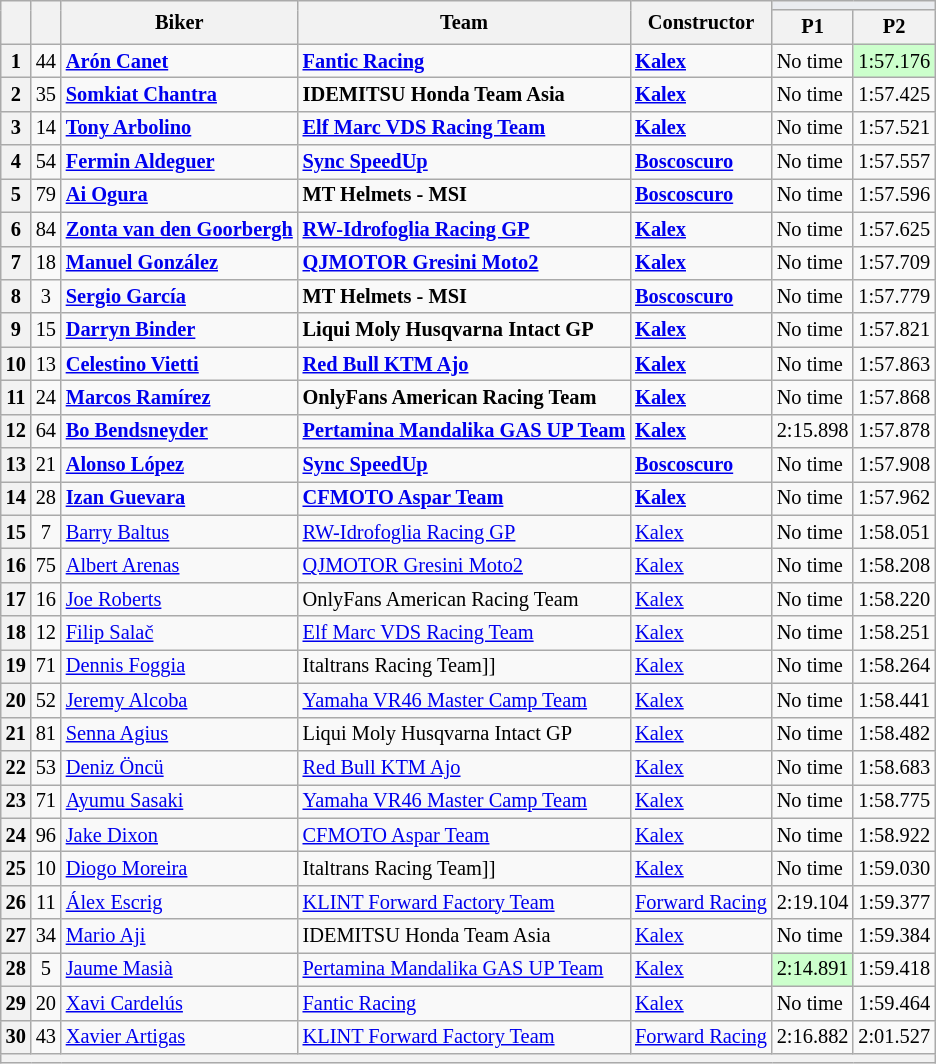<table class="wikitable sortable" style="font-size: 85%;">
<tr>
<th rowspan="2"></th>
<th rowspan="2"></th>
<th rowspan="2">Biker</th>
<th rowspan="2">Team</th>
<th rowspan="2">Constructor</th>
<th colspan="3" style="background:#eaecf0; text-align:center;"></th>
</tr>
<tr>
<th scope="col">P1</th>
<th scope="col">P2</th>
</tr>
<tr>
<th scope="row">1</th>
<td align="center">44</td>
<td>  <strong><a href='#'>Arón Canet</a></strong></td>
<td><strong><a href='#'>Fantic Racing</a></strong></td>
<td><strong><a href='#'>Kalex</a></strong></td>
<td>No time</td>
<td style="background:#ccffcc;">1:57.176</td>
</tr>
<tr>
<th scope="row">2</th>
<td align="center">35</td>
<td>  <strong><a href='#'>Somkiat Chantra</a> </strong></td>
<td><strong>IDEMITSU Honda Team Asia </strong></td>
<td><strong><a href='#'>Kalex</a> </strong></td>
<td>No time</td>
<td>1:57.425</td>
</tr>
<tr>
<th scope="row">3</th>
<td align="center">14</td>
<td>  <strong><a href='#'>Tony Arbolino</a> </strong></td>
<td><strong><a href='#'>Elf Marc VDS Racing Team</a> </strong></td>
<td><strong><a href='#'>Kalex</a> </strong></td>
<td>No time</td>
<td>1:57.521</td>
</tr>
<tr>
<th scope="row">4</th>
<td align="center">54</td>
<td> <strong><a href='#'>Fermin Aldeguer</a> </strong></td>
<td><strong> <a href='#'>Sync SpeedUp</a> </strong></td>
<td><strong><a href='#'>Boscoscuro</a> </strong></td>
<td>No time</td>
<td>1:57.557</td>
</tr>
<tr>
<th scope="row">5</th>
<td align="center">79</td>
<td>  <strong><a href='#'>Ai Ogura</a> </strong></td>
<td><strong>MT Helmets - MSI </strong></td>
<td><strong><a href='#'>Boscoscuro</a> </strong></td>
<td>No time</td>
<td>1:57.596</td>
</tr>
<tr>
<th scope="row">6</th>
<td align="center">84</td>
<td>  <strong><a href='#'>Zonta van den Goorbergh</a> </strong></td>
<td><strong><a href='#'>RW-Idrofoglia Racing GP</a> </strong></td>
<td><strong><a href='#'>Kalex</a> </strong></td>
<td>No time</td>
<td>1:57.625</td>
</tr>
<tr>
<th scope="row">7</th>
<td align="center">18</td>
<td>  <strong><a href='#'>Manuel González</a> </strong></td>
<td><strong><a href='#'>QJMOTOR Gresini Moto2</a> </strong></td>
<td><strong><a href='#'>Kalex</a> </strong></td>
<td>No time</td>
<td>1:57.709</td>
</tr>
<tr>
<th scope="row">8</th>
<td align="center">3</td>
<td>  <strong><a href='#'>Sergio García</a> </strong></td>
<td><strong>MT Helmets - MSI </strong></td>
<td><strong><a href='#'>Boscoscuro</a> </strong></td>
<td>No time</td>
<td>1:57.779</td>
</tr>
<tr>
<th scope="row">9</th>
<td align="center">15</td>
<td> <strong><a href='#'>Darryn Binder</a></strong></td>
<td><strong>Liqui Moly Husqvarna Intact GP</strong></td>
<td><strong><a href='#'>Kalex</a></strong></td>
<td>No time</td>
<td>1:57.821</td>
</tr>
<tr>
<th scope="row">10</th>
<td align="center">13</td>
<td>  <strong><a href='#'>Celestino Vietti</a> </strong></td>
<td><strong><a href='#'>Red Bull KTM Ajo</a> </strong></td>
<td><strong><a href='#'>Kalex</a> </strong></td>
<td>No time</td>
<td>1:57.863</td>
</tr>
<tr>
<th scope="row">11</th>
<td align="center">24</td>
<td> <strong><a href='#'>Marcos Ramírez</a></strong></td>
<td><strong>OnlyFans American Racing Team</strong></td>
<td><strong><a href='#'>Kalex</a></strong></td>
<td>No time</td>
<td>1:57.868</td>
</tr>
<tr>
<th scope="row">12</th>
<td align="center">64</td>
<td>  <strong><a href='#'>Bo Bendsneyder</a> </strong></td>
<td><strong><a href='#'>Pertamina Mandalika GAS UP Team</a> </strong></td>
<td><strong><a href='#'>Kalex</a> </strong></td>
<td>2:15.898</td>
<td>1:57.878</td>
</tr>
<tr>
<th scope="row">13</th>
<td align="center">21</td>
<td> <strong><a href='#'>Alonso López</a></strong></td>
<td><strong><a href='#'>Sync SpeedUp</a></strong></td>
<td><strong><a href='#'>Boscoscuro</a></strong></td>
<td>No time</td>
<td>1:57.908</td>
</tr>
<tr>
<th scope="row">14</th>
<td align="center">28</td>
<td>  <strong><a href='#'>Izan Guevara</a> </strong></td>
<td><strong><a href='#'>CFMOTO Aspar Team</a> </strong></td>
<td><strong><a href='#'>Kalex</a> </strong></td>
<td>No time</td>
<td>1:57.962</td>
</tr>
<tr>
<th scope="row">15</th>
<td align="center">7</td>
<td> <a href='#'>Barry Baltus</a></td>
<td><a href='#'>RW-Idrofoglia Racing GP</a></td>
<td><a href='#'>Kalex</a></td>
<td>No time</td>
<td>1:58.051</td>
</tr>
<tr>
<th scope="row">16</th>
<td align="center">75</td>
<td> <a href='#'>Albert Arenas</a></td>
<td><a href='#'>QJMOTOR Gresini Moto2</a></td>
<td><a href='#'>Kalex</a></td>
<td>No time</td>
<td>1:58.208</td>
</tr>
<tr>
<th scope="row">17</th>
<td align="center">16</td>
<td> <a href='#'>Joe Roberts</a></td>
<td>OnlyFans American Racing Team</td>
<td><a href='#'>Kalex</a></td>
<td>No time</td>
<td>1:58.220</td>
</tr>
<tr>
<th scope="row">18</th>
<td align="center">12</td>
<td> <a href='#'>Filip Salač</a></td>
<td><a href='#'>Elf Marc VDS Racing Team</a></td>
<td><a href='#'>Kalex</a></td>
<td>No time</td>
<td>1:58.251</td>
</tr>
<tr>
<th scope="row">19</th>
<td align="center">71</td>
<td> <a href='#'>Dennis Foggia</a></td>
<td>Italtrans Racing Team]]</td>
<td><a href='#'>Kalex</a></td>
<td>No time</td>
<td>1:58.264</td>
</tr>
<tr>
<th scope="row">20</th>
<td align="center">52</td>
<td> <a href='#'>Jeremy Alcoba</a></td>
<td><a href='#'>Yamaha VR46 Master Camp Team</a></td>
<td><a href='#'>Kalex</a></td>
<td>No time</td>
<td>1:58.441</td>
</tr>
<tr>
<th scope="row">21</th>
<td align="center">81</td>
<td> <a href='#'>Senna Agius</a></td>
<td>Liqui Moly Husqvarna Intact GP</td>
<td><a href='#'>Kalex</a></td>
<td>No time</td>
<td>1:58.482</td>
</tr>
<tr>
<th scope="row">22</th>
<td align="center">53</td>
<td> <a href='#'>Deniz Öncü</a></td>
<td><a href='#'>Red Bull KTM Ajo</a></td>
<td><a href='#'>Kalex</a></td>
<td>No time</td>
<td>1:58.683</td>
</tr>
<tr>
<th scope="row">23</th>
<td align="center">71</td>
<td> <a href='#'>Ayumu Sasaki</a></td>
<td><a href='#'>Yamaha VR46 Master Camp Team</a></td>
<td><a href='#'>Kalex</a></td>
<td>No time</td>
<td>1:58.775</td>
</tr>
<tr>
<th scope="row">24</th>
<td align="center">96</td>
<td> <a href='#'>Jake Dixon</a></td>
<td><a href='#'>CFMOTO Aspar Team</a></td>
<td><a href='#'>Kalex</a></td>
<td>No time</td>
<td>1:58.922</td>
</tr>
<tr>
<th scope="row">25</th>
<td align="center">10</td>
<td> <a href='#'>Diogo Moreira</a></td>
<td>Italtrans Racing Team]]</td>
<td><a href='#'>Kalex</a></td>
<td>No time</td>
<td>1:59.030</td>
</tr>
<tr>
<th scope="row">26</th>
<td align="center">11</td>
<td> <a href='#'>Álex Escrig</a></td>
<td><a href='#'>KLINT Forward Factory Team</a></td>
<td><a href='#'>Forward Racing</a></td>
<td>2:19.104</td>
<td>1:59.377</td>
</tr>
<tr>
<th scope="row">27</th>
<td align="center">34</td>
<td> <a href='#'>Mario Aji</a></td>
<td>IDEMITSU Honda Team Asia</td>
<td><a href='#'>Kalex</a></td>
<td>No time</td>
<td>1:59.384</td>
</tr>
<tr>
<th scope="row">28</th>
<td align="center">5</td>
<td> <a href='#'>Jaume Masià</a></td>
<td><a href='#'>Pertamina Mandalika GAS UP Team</a></td>
<td><a href='#'>Kalex</a></td>
<td style="background:#ccffcc;">2:14.891</td>
<td>1:59.418</td>
</tr>
<tr>
<th scope="row">29</th>
<td align="center">20</td>
<td> <a href='#'>Xavi Cardelús</a></td>
<td><a href='#'>Fantic Racing</a></td>
<td><a href='#'>Kalex</a></td>
<td>No time</td>
<td>1:59.464</td>
</tr>
<tr>
<th scope="row">30</th>
<td align="center">43</td>
<td> <a href='#'>Xavier Artigas</a></td>
<td><a href='#'>KLINT Forward Factory Team</a></td>
<td><a href='#'>Forward Racing</a></td>
<td>2:16.882</td>
<td>2:01.527</td>
</tr>
<tr>
<th colspan="7"></th>
</tr>
</table>
